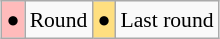<table class="wikitable" style="margin:0.5em auto; font-size:90%; line-height:1.25em; text-align:center;">
<tr>
<td bgcolor="#FFBBBB" align=center>●</td>
<td>Round</td>
<td bgcolor="#FFDF80" align=center>●</td>
<td>Last round</td>
</tr>
</table>
